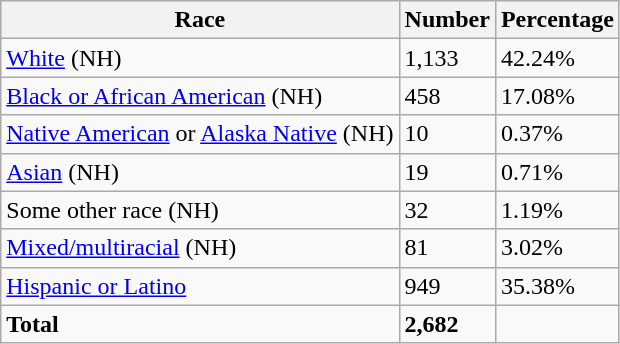<table class="wikitable">
<tr>
<th>Race</th>
<th>Number</th>
<th>Percentage</th>
</tr>
<tr>
<td><a href='#'>White</a> (NH)</td>
<td>1,133</td>
<td>42.24%</td>
</tr>
<tr>
<td><a href='#'>Black or African American</a> (NH)</td>
<td>458</td>
<td>17.08%</td>
</tr>
<tr>
<td><a href='#'>Native American</a> or <a href='#'>Alaska Native</a> (NH)</td>
<td>10</td>
<td>0.37%</td>
</tr>
<tr>
<td><a href='#'>Asian</a> (NH)</td>
<td>19</td>
<td>0.71%</td>
</tr>
<tr>
<td>Some other race (NH)</td>
<td>32</td>
<td>1.19%</td>
</tr>
<tr>
<td><a href='#'>Mixed/multiracial</a> (NH)</td>
<td>81</td>
<td>3.02%</td>
</tr>
<tr>
<td><a href='#'>Hispanic or Latino</a></td>
<td>949</td>
<td>35.38%</td>
</tr>
<tr>
<td><strong>Total</strong></td>
<td><strong>2,682</strong></td>
<td></td>
</tr>
</table>
